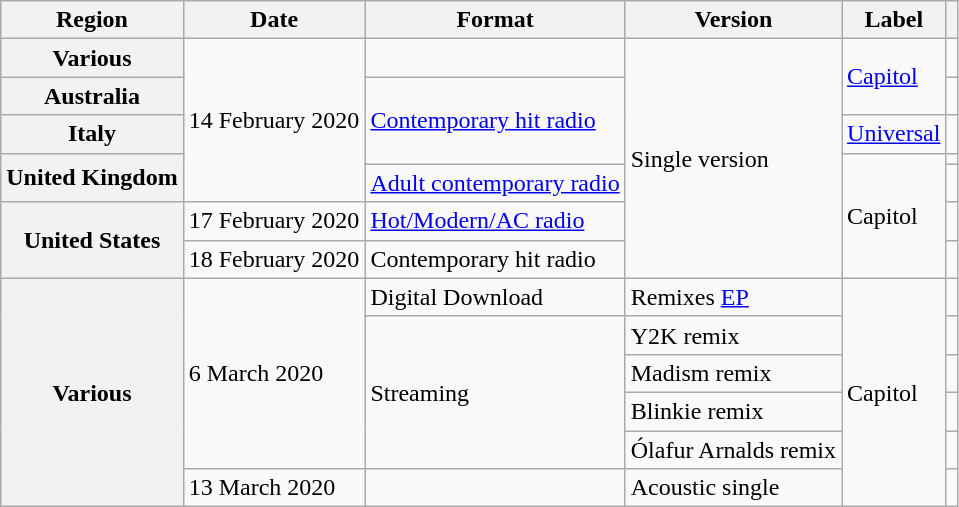<table class="wikitable plainrowheaders">
<tr>
<th scope="col">Region</th>
<th scope="col">Date</th>
<th scope="col">Format</th>
<th scope="col">Version</th>
<th scope="col">Label</th>
<th scope="col"></th>
</tr>
<tr>
<th scope="row">Various</th>
<td rowspan="5">14 February 2020</td>
<td></td>
<td rowspan="7">Single version</td>
<td rowspan="2"><a href='#'>Capitol</a></td>
<td></td>
</tr>
<tr>
<th scope="row">Australia</th>
<td rowspan="3"><a href='#'>Contemporary hit radio</a></td>
<td></td>
</tr>
<tr>
<th scope="row">Italy</th>
<td><a href='#'>Universal</a></td>
<td></td>
</tr>
<tr>
<th scope="row" rowspan="2">United Kingdom</th>
<td rowspan="4">Capitol</td>
<td></td>
</tr>
<tr>
<td><a href='#'>Adult contemporary radio</a></td>
<td></td>
</tr>
<tr>
<th scope="row" rowspan="2">United States</th>
<td>17 February 2020</td>
<td><a href='#'>Hot/Modern/AC radio</a></td>
<td></td>
</tr>
<tr>
<td>18 February 2020</td>
<td>Contemporary hit radio</td>
<td></td>
</tr>
<tr>
<th scope="row" rowspan="6">Various</th>
<td rowspan="5">6 March 2020</td>
<td>Digital Download</td>
<td>Remixes <a href='#'>EP</a></td>
<td rowspan="6">Capitol</td>
<td></td>
</tr>
<tr>
<td rowspan="4">Streaming</td>
<td>Y2K remix</td>
<td></td>
</tr>
<tr>
<td>Madism remix</td>
<td></td>
</tr>
<tr>
<td>Blinkie remix</td>
<td></td>
</tr>
<tr>
<td>Ólafur Arnalds remix</td>
<td></td>
</tr>
<tr>
<td>13 March 2020</td>
<td></td>
<td>Acoustic single</td>
<td></td>
</tr>
</table>
